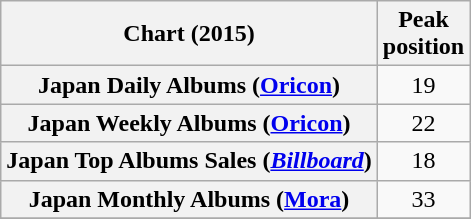<table class="wikitable sortable plainrowheaders" style="text-align:center;">
<tr>
<th scope="col">Chart (2015)</th>
<th scope="col">Peak<br>position</th>
</tr>
<tr>
<th scope="row">Japan Daily Albums (<a href='#'>Oricon</a>)</th>
<td style="text-align:center;">19</td>
</tr>
<tr>
<th scope="row">Japan Weekly Albums (<a href='#'>Oricon</a>)</th>
<td style="text-align:center;">22</td>
</tr>
<tr>
<th scope="row">Japan Top Albums Sales (<em><a href='#'>Billboard</a></em>)</th>
<td style="text-align:center;">18</td>
</tr>
<tr>
<th scope="row">Japan Monthly Albums (<a href='#'>Mora</a>)</th>
<td style="text-align:center;">33</td>
</tr>
<tr>
</tr>
</table>
